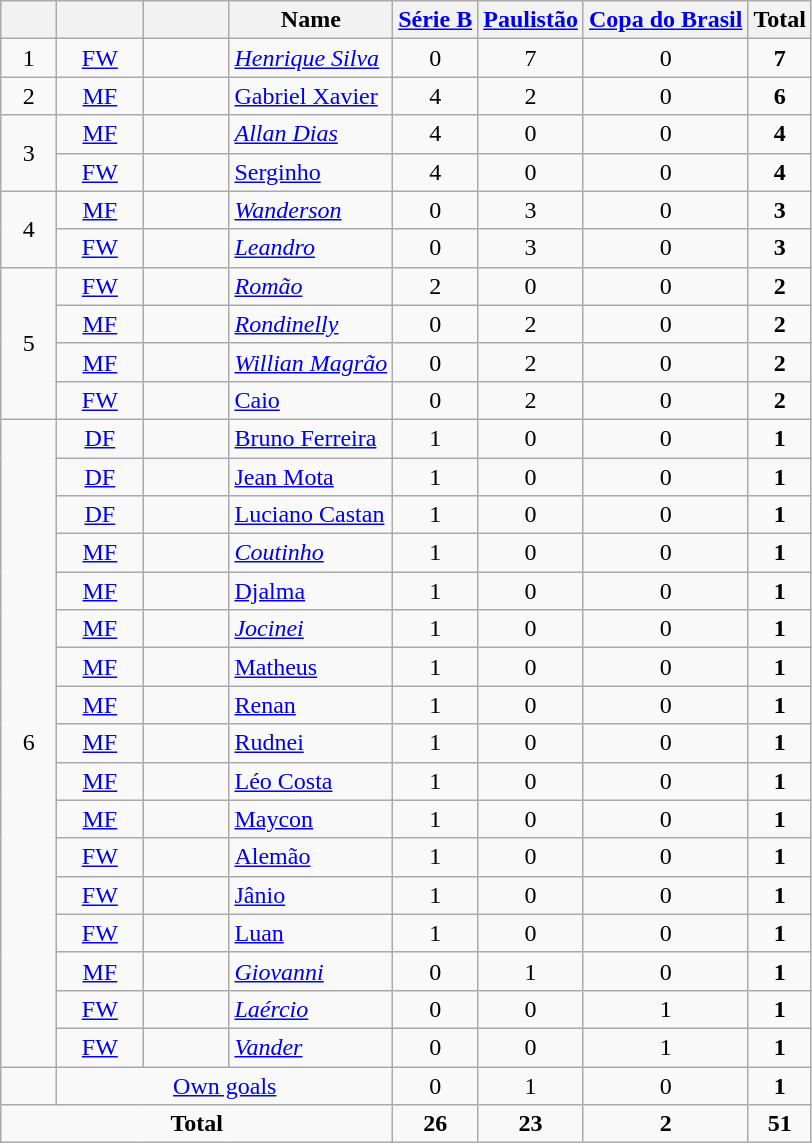<table class="wikitable sortable" style="text-align:center;">
<tr>
<th width="30"></th>
<th width="50"></th>
<th width="50"></th>
<th>Name</th>
<th><a href='#'>Série B</a></th>
<th><a href='#'>Paulistão</a></th>
<th><a href='#'>Copa do Brasil</a></th>
<th>Total</th>
</tr>
<tr>
<td>1</td>
<td><a href='#'>FW</a></td>
<td></td>
<td align=left><em><a href='#'>Henrique Silva</a></em></td>
<td>0</td>
<td>7</td>
<td>0</td>
<td><strong>7</strong></td>
</tr>
<tr>
<td>2</td>
<td><a href='#'>MF</a></td>
<td></td>
<td align=left><a href='#'>Gabriel Xavier</a></td>
<td>4</td>
<td>2</td>
<td>0</td>
<td><strong>6</strong></td>
</tr>
<tr>
<td rowspan="2">3</td>
<td><a href='#'>MF</a></td>
<td></td>
<td align=left><em><a href='#'>Allan Dias</a></em></td>
<td>4</td>
<td>0</td>
<td>0</td>
<td><strong>4</strong></td>
</tr>
<tr>
<td><a href='#'>FW</a></td>
<td></td>
<td align=left><a href='#'>Serginho</a></td>
<td>4</td>
<td>0</td>
<td>0</td>
<td><strong>4</strong></td>
</tr>
<tr>
<td rowspan="2">4</td>
<td><a href='#'>MF</a></td>
<td></td>
<td align=left><em><a href='#'>Wanderson</a></em></td>
<td>0</td>
<td>3</td>
<td>0</td>
<td><strong>3</strong></td>
</tr>
<tr>
<td><a href='#'>FW</a></td>
<td></td>
<td align=left><em><a href='#'>Leandro</a></em></td>
<td>0</td>
<td>3</td>
<td>0</td>
<td><strong>3</strong></td>
</tr>
<tr>
<td rowspan="4">5</td>
<td><a href='#'>FW</a></td>
<td></td>
<td align=left><em><a href='#'>Romão</a></em></td>
<td>2</td>
<td>0</td>
<td>0</td>
<td><strong>2</strong></td>
</tr>
<tr>
<td><a href='#'>MF</a></td>
<td></td>
<td align=left><em><a href='#'>Rondinelly</a></em></td>
<td>0</td>
<td>2</td>
<td>0</td>
<td><strong>2</strong></td>
</tr>
<tr>
<td><a href='#'>MF</a></td>
<td></td>
<td align=left><em><a href='#'>Willian Magrão</a></em></td>
<td>0</td>
<td>2</td>
<td>0</td>
<td><strong>2</strong></td>
</tr>
<tr>
<td><a href='#'>FW</a></td>
<td></td>
<td align=left><a href='#'>Caio</a></td>
<td>0</td>
<td>2</td>
<td>0</td>
<td><strong>2</strong></td>
</tr>
<tr>
<td rowspan="17">6</td>
<td><a href='#'>DF</a></td>
<td></td>
<td align=left><a href='#'>Bruno Ferreira</a></td>
<td>1</td>
<td>0</td>
<td>0</td>
<td><strong>1</strong></td>
</tr>
<tr>
<td><a href='#'>DF</a></td>
<td></td>
<td align=left><a href='#'>Jean Mota</a></td>
<td>1</td>
<td>0</td>
<td>0</td>
<td><strong>1</strong></td>
</tr>
<tr>
<td><a href='#'>DF</a></td>
<td></td>
<td align=left><a href='#'>Luciano Castan</a></td>
<td>1</td>
<td>0</td>
<td>0</td>
<td><strong>1</strong></td>
</tr>
<tr>
<td><a href='#'>MF</a></td>
<td></td>
<td align=left><em><a href='#'>Coutinho</a></em></td>
<td>1</td>
<td>0</td>
<td>0</td>
<td><strong>1</strong></td>
</tr>
<tr>
<td><a href='#'>MF</a></td>
<td></td>
<td align=left><a href='#'>Djalma</a></td>
<td>1</td>
<td>0</td>
<td>0</td>
<td><strong>1</strong></td>
</tr>
<tr>
<td><a href='#'>MF</a></td>
<td></td>
<td align=left><em><a href='#'>Jocinei</a></em></td>
<td>1</td>
<td>0</td>
<td>0</td>
<td><strong>1</strong></td>
</tr>
<tr>
<td><a href='#'>MF</a></td>
<td></td>
<td align=left><a href='#'>Matheus</a></td>
<td>1</td>
<td>0</td>
<td>0</td>
<td><strong>1</strong></td>
</tr>
<tr>
<td><a href='#'>MF</a></td>
<td></td>
<td align=left><a href='#'>Renan</a></td>
<td>1</td>
<td>0</td>
<td>0</td>
<td><strong>1</strong></td>
</tr>
<tr>
<td><a href='#'>MF</a></td>
<td></td>
<td align=left><a href='#'>Rudnei</a></td>
<td>1</td>
<td>0</td>
<td>0</td>
<td><strong>1</strong></td>
</tr>
<tr>
<td><a href='#'>MF</a></td>
<td></td>
<td align=left><a href='#'>Léo Costa</a></td>
<td>1</td>
<td>0</td>
<td>0</td>
<td><strong>1</strong></td>
</tr>
<tr>
<td><a href='#'>MF</a></td>
<td></td>
<td align=left><a href='#'>Maycon</a></td>
<td>1</td>
<td>0</td>
<td>0</td>
<td><strong>1</strong></td>
</tr>
<tr>
<td><a href='#'>FW</a></td>
<td></td>
<td align=left><a href='#'>Alemão</a></td>
<td>1</td>
<td>0</td>
<td>0</td>
<td><strong>1</strong></td>
</tr>
<tr>
<td><a href='#'>FW</a></td>
<td></td>
<td align=left><a href='#'>Jânio</a></td>
<td>1</td>
<td>0</td>
<td>0</td>
<td><strong>1</strong></td>
</tr>
<tr>
<td><a href='#'>FW</a></td>
<td></td>
<td align=left><a href='#'>Luan</a></td>
<td>1</td>
<td>0</td>
<td>0</td>
<td><strong>1</strong></td>
</tr>
<tr>
<td><a href='#'>MF</a></td>
<td></td>
<td align=left><em><a href='#'>Giovanni</a></em></td>
<td>0</td>
<td>1</td>
<td>0</td>
<td><strong>1</strong></td>
</tr>
<tr>
<td><a href='#'>FW</a></td>
<td></td>
<td align=left><em><a href='#'>Laércio</a></em></td>
<td>0</td>
<td>0</td>
<td>1</td>
<td><strong>1</strong></td>
</tr>
<tr>
<td><a href='#'>FW</a></td>
<td></td>
<td align=left><em><a href='#'>Vander</a></em></td>
<td>0</td>
<td>0</td>
<td>1</td>
<td><strong>1</strong></td>
</tr>
<tr>
<td></td>
<td colspan="3"><a href='#'>Own goals</a></td>
<td>0</td>
<td>1</td>
<td>0</td>
<td><strong>1</strong></td>
</tr>
<tr>
<td colspan=4><strong>Total</strong></td>
<td><strong>26</strong></td>
<td><strong>23</strong></td>
<td><strong>2</strong></td>
<td><strong>51</strong></td>
</tr>
</table>
